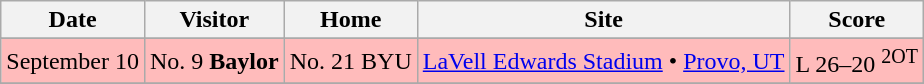<table class="wikitable" style="text-align:center">
<tr>
<th>Date</th>
<th>Visitor</th>
<th>Home</th>
<th>Site</th>
<th>Score</th>
</tr>
<tr>
</tr>
<tr style="background:#fbb">
<td>September 10</td>
<td>No. 9 <strong>Baylor</strong></td>
<td>No. 21 BYU</td>
<td><a href='#'>LaVell Edwards Stadium</a> • <a href='#'>Provo, UT</a></td>
<td>L 26–20 <sup>2OT</sup></td>
</tr>
<tr>
</tr>
</table>
